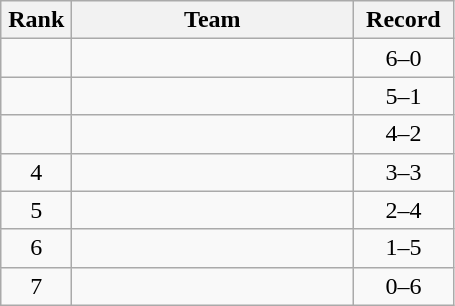<table class="wikitable" style="text-align: center;">
<tr>
<th width=40>Rank</th>
<th width=180>Team</th>
<th width=60>Record</th>
</tr>
<tr>
<td></td>
<td align="left"></td>
<td>6–0</td>
</tr>
<tr>
<td></td>
<td align="left"></td>
<td>5–1</td>
</tr>
<tr>
<td></td>
<td align="left"></td>
<td>4–2</td>
</tr>
<tr>
<td>4</td>
<td align="left"></td>
<td>3–3</td>
</tr>
<tr>
<td>5</td>
<td align="left"></td>
<td>2–4</td>
</tr>
<tr>
<td>6</td>
<td align="left"></td>
<td>1–5</td>
</tr>
<tr>
<td>7</td>
<td align="left"></td>
<td>0–6</td>
</tr>
</table>
